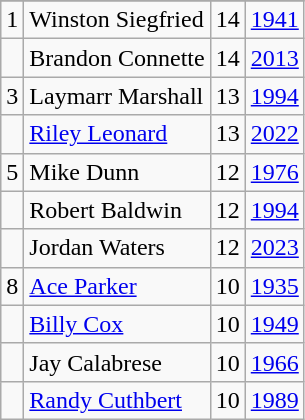<table class="wikitable">
<tr>
</tr>
<tr>
<td>1</td>
<td>Winston Siegfried</td>
<td>14</td>
<td><a href='#'>1941</a></td>
</tr>
<tr>
<td></td>
<td>Brandon Connette</td>
<td>14</td>
<td><a href='#'>2013</a></td>
</tr>
<tr>
<td>3</td>
<td>Laymarr Marshall</td>
<td>13</td>
<td><a href='#'>1994</a></td>
</tr>
<tr>
<td></td>
<td><a href='#'>Riley Leonard</a></td>
<td>13</td>
<td><a href='#'>2022</a></td>
</tr>
<tr>
<td>5</td>
<td>Mike Dunn</td>
<td>12</td>
<td><a href='#'>1976</a></td>
</tr>
<tr>
<td></td>
<td>Robert Baldwin</td>
<td>12</td>
<td><a href='#'>1994</a></td>
</tr>
<tr>
<td></td>
<td>Jordan Waters</td>
<td>12</td>
<td><a href='#'>2023</a></td>
</tr>
<tr>
<td>8</td>
<td><a href='#'>Ace Parker</a></td>
<td>10</td>
<td><a href='#'>1935</a></td>
</tr>
<tr>
<td></td>
<td><a href='#'>Billy Cox</a></td>
<td>10</td>
<td><a href='#'>1949</a></td>
</tr>
<tr>
<td></td>
<td>Jay Calabrese</td>
<td>10</td>
<td><a href='#'>1966</a></td>
</tr>
<tr>
<td></td>
<td><a href='#'>Randy Cuthbert</a></td>
<td>10</td>
<td><a href='#'>1989</a></td>
</tr>
</table>
